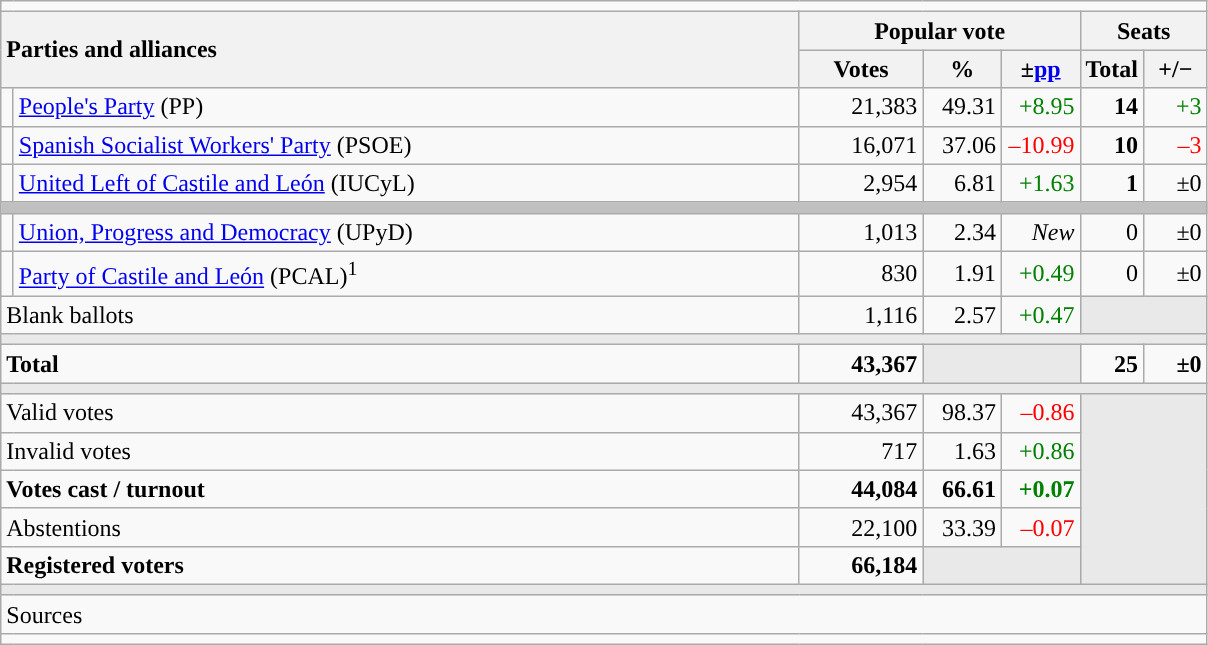<table class="wikitable" style="text-align:right;">
<tr>
<td colspan="7"></td>
</tr>
<tr>
<th style="text-align:left;" rowspan="2" colspan="2" width="525">Parties and alliances</th>
<th colspan="3">Popular vote</th>
<th colspan="2">Seats</th>
</tr>
<tr>
<th width="75">Votes</th>
<th width="45">%</th>
<th width="45">±<a href='#'>pp</a></th>
<th width="35">Total</th>
<th width="35">+/−</th>
</tr>
<tr>
<td width="1" style="color:inherit;background:"></td>
<td align="left"><a href='#'>People's Party</a> (PP)</td>
<td>21,383</td>
<td>49.31</td>
<td style="color:green;">+8.95</td>
<td><strong>14</strong></td>
<td style="color:green;">+3</td>
</tr>
<tr>
<td style="color:inherit;background:"></td>
<td align="left"><a href='#'>Spanish Socialist Workers' Party</a> (PSOE)</td>
<td>16,071</td>
<td>37.06</td>
<td style="color:red;">–10.99</td>
<td><strong>10</strong></td>
<td style="color:red;">–3</td>
</tr>
<tr>
<td style="color:inherit;background:"></td>
<td align="left"><a href='#'>United Left of Castile and León</a> (IUCyL)</td>
<td>2,954</td>
<td>6.81</td>
<td style="color:green;">+1.63</td>
<td><strong>1</strong></td>
<td>±0</td>
</tr>
<tr>
<td colspan="7" bgcolor="#C0C0C0"></td>
</tr>
<tr>
<td style="color:inherit;background:"></td>
<td align="left"><a href='#'>Union, Progress and Democracy</a> (UPyD)</td>
<td>1,013</td>
<td>2.34</td>
<td><em>New</em></td>
<td>0</td>
<td>±0</td>
</tr>
<tr>
<td style="color:inherit;background:"></td>
<td align="left"><a href='#'>Party of Castile and León</a> (PCAL)<sup>1</sup></td>
<td>830</td>
<td>1.91</td>
<td style="color:green;">+0.49</td>
<td>0</td>
<td>±0</td>
</tr>
<tr>
<td align="left" colspan="2">Blank ballots</td>
<td>1,116</td>
<td>2.57</td>
<td style="color:green;">+0.47</td>
<td bgcolor="#E9E9E9" colspan="2"></td>
</tr>
<tr>
<td colspan="7" bgcolor="#E9E9E9"></td>
</tr>
<tr style="font-weight:bold;">
<td align="left" colspan="2">Total</td>
<td>43,367</td>
<td bgcolor="#E9E9E9" colspan="2"></td>
<td>25</td>
<td>±0</td>
</tr>
<tr>
<td colspan="7" bgcolor="#E9E9E9"></td>
</tr>
<tr>
<td align="left" colspan="2">Valid votes</td>
<td>43,367</td>
<td>98.37</td>
<td style="color:red;">–0.86</td>
<td bgcolor="#E9E9E9" colspan="2" rowspan="5"></td>
</tr>
<tr>
<td align="left" colspan="2">Invalid votes</td>
<td>717</td>
<td>1.63</td>
<td style="color:green;">+0.86</td>
</tr>
<tr style="font-weight:bold;">
<td align="left" colspan="2">Votes cast / turnout</td>
<td>44,084</td>
<td>66.61</td>
<td style="color:green;">+0.07</td>
</tr>
<tr>
<td align="left" colspan="2">Abstentions</td>
<td>22,100</td>
<td>33.39</td>
<td style="color:red;">–0.07</td>
</tr>
<tr style="font-weight:bold;">
<td align="left" colspan="2">Registered voters</td>
<td>66,184</td>
<td bgcolor="#E9E9E9" colspan="2"></td>
</tr>
<tr>
<td colspan="7" bgcolor="#E9E9E9"></td>
</tr>
<tr>
<td align="left" colspan="7">Sources</td>
</tr>
<tr>
<td colspan="7" style="text-align:left; max-width:790px;"></td>
</tr>
</table>
